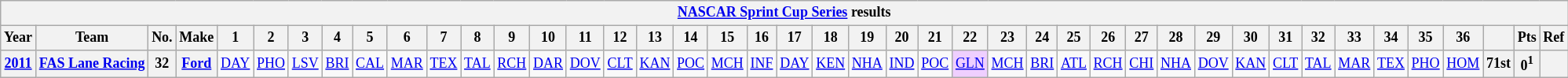<table class="wikitable" style="text-align:center; font-size:75%">
<tr>
<th colspan=43><a href='#'>NASCAR Sprint Cup Series</a> results</th>
</tr>
<tr>
<th>Year</th>
<th>Team</th>
<th>No.</th>
<th>Make</th>
<th>1</th>
<th>2</th>
<th>3</th>
<th>4</th>
<th>5</th>
<th>6</th>
<th>7</th>
<th>8</th>
<th>9</th>
<th>10</th>
<th>11</th>
<th>12</th>
<th>13</th>
<th>14</th>
<th>15</th>
<th>16</th>
<th>17</th>
<th>18</th>
<th>19</th>
<th>20</th>
<th>21</th>
<th>22</th>
<th>23</th>
<th>24</th>
<th>25</th>
<th>26</th>
<th>27</th>
<th>28</th>
<th>29</th>
<th>30</th>
<th>31</th>
<th>32</th>
<th>33</th>
<th>34</th>
<th>35</th>
<th>36</th>
<th></th>
<th>Pts</th>
<th>Ref</th>
</tr>
<tr>
<th><a href='#'>2011</a></th>
<th nowrap><a href='#'>FAS Lane Racing</a></th>
<th>32</th>
<th><a href='#'>Ford</a></th>
<td><a href='#'>DAY</a></td>
<td><a href='#'>PHO</a></td>
<td><a href='#'>LSV</a></td>
<td><a href='#'>BRI</a></td>
<td><a href='#'>CAL</a></td>
<td><a href='#'>MAR</a></td>
<td><a href='#'>TEX</a></td>
<td><a href='#'>TAL</a></td>
<td><a href='#'>RCH</a></td>
<td><a href='#'>DAR</a></td>
<td><a href='#'>DOV</a></td>
<td><a href='#'>CLT</a></td>
<td><a href='#'>KAN</a></td>
<td><a href='#'>POC</a></td>
<td><a href='#'>MCH</a></td>
<td><a href='#'>INF</a></td>
<td><a href='#'>DAY</a></td>
<td><a href='#'>KEN</a></td>
<td><a href='#'>NHA</a></td>
<td><a href='#'>IND</a></td>
<td><a href='#'>POC</a></td>
<td style="background:#EFCFFF;"><a href='#'>GLN</a><br></td>
<td><a href='#'>MCH</a></td>
<td><a href='#'>BRI</a></td>
<td><a href='#'>ATL</a></td>
<td><a href='#'>RCH</a></td>
<td><a href='#'>CHI</a></td>
<td><a href='#'>NHA</a></td>
<td><a href='#'>DOV</a></td>
<td><a href='#'>KAN</a></td>
<td><a href='#'>CLT</a></td>
<td><a href='#'>TAL</a></td>
<td><a href='#'>MAR</a></td>
<td><a href='#'>TEX</a></td>
<td><a href='#'>PHO</a></td>
<td><a href='#'>HOM</a></td>
<th>71st</th>
<th>0<sup>1</sup></th>
<th></th>
</tr>
</table>
